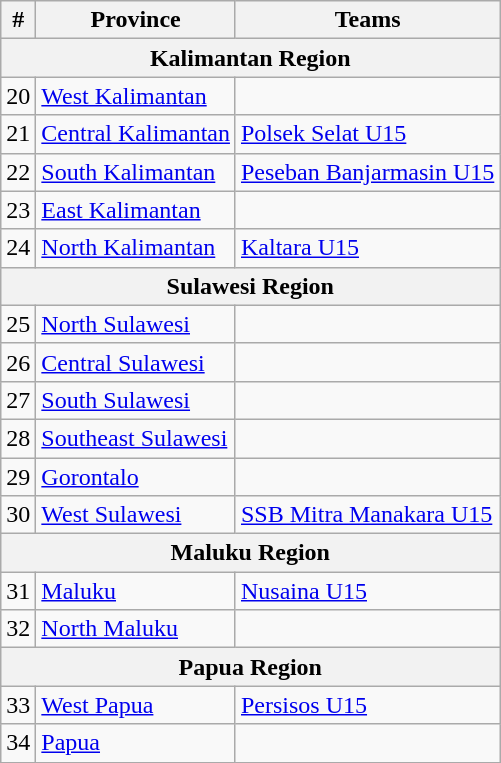<table class="wikitable">
<tr>
<th>#</th>
<th>Province</th>
<th>Teams</th>
</tr>
<tr>
<th colspan=3>Kalimantan Region</th>
</tr>
<tr>
<td>20</td>
<td> <a href='#'>West Kalimantan</a></td>
<td></td>
</tr>
<tr>
<td>21</td>
<td> <a href='#'>Central Kalimantan</a></td>
<td><a href='#'>Polsek Selat U15</a></td>
</tr>
<tr>
<td>22</td>
<td> <a href='#'>South Kalimantan</a></td>
<td><a href='#'>Peseban Banjarmasin U15</a></td>
</tr>
<tr>
<td>23</td>
<td> <a href='#'>East Kalimantan</a></td>
<td></td>
</tr>
<tr>
<td>24</td>
<td> <a href='#'>North Kalimantan</a></td>
<td><a href='#'>Kaltara U15</a></td>
</tr>
<tr>
<th colspan=3>Sulawesi Region</th>
</tr>
<tr>
<td>25</td>
<td> <a href='#'>North Sulawesi</a></td>
<td></td>
</tr>
<tr>
<td>26</td>
<td> <a href='#'>Central Sulawesi</a></td>
<td></td>
</tr>
<tr>
<td>27</td>
<td> <a href='#'>South Sulawesi</a></td>
<td></td>
</tr>
<tr>
<td>28</td>
<td> <a href='#'>Southeast Sulawesi</a></td>
<td></td>
</tr>
<tr>
<td>29</td>
<td> <a href='#'>Gorontalo</a></td>
<td></td>
</tr>
<tr>
<td>30</td>
<td> <a href='#'>West Sulawesi</a></td>
<td><a href='#'>SSB Mitra Manakara U15</a></td>
</tr>
<tr>
<th colspan=3>Maluku Region</th>
</tr>
<tr>
<td>31</td>
<td> <a href='#'>Maluku</a></td>
<td><a href='#'>Nusaina U15</a></td>
</tr>
<tr>
<td>32</td>
<td> <a href='#'>North Maluku</a></td>
<td></td>
</tr>
<tr>
<th colspan=3>Papua Region</th>
</tr>
<tr>
<td>33</td>
<td> <a href='#'>West Papua</a></td>
<td><a href='#'>Persisos U15</a></td>
</tr>
<tr>
<td>34</td>
<td> <a href='#'>Papua</a></td>
<td></td>
</tr>
<tr>
</tr>
</table>
